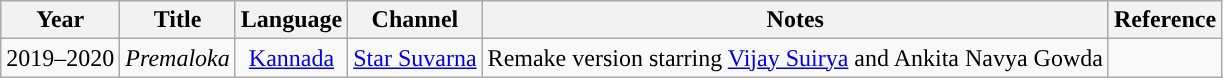<table class="wikitable" style="text-align:center;">
<tr>
<th>Year</th>
<th>Title</th>
<th>Language</th>
<th>Channel</th>
<th>Notes</th>
<th>Reference</th>
</tr>
<tr>
<td>2019–2020</td>
<td><em>Premaloka</em></td>
<td><a href='#'>Kannada</a></td>
<td><a href='#'>Star Suvarna</a></td>
<td>Remake version starring <a href='#'>Vijay Suirya</a> and Ankita Navya Gowda</td>
<td></td>
</tr>
</table>
